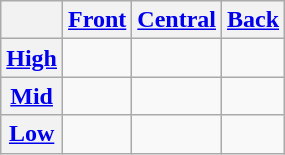<table class="wikitable" style="text-align: center;">
<tr>
<th></th>
<th><a href='#'>Front</a></th>
<th><a href='#'>Central</a></th>
<th><a href='#'>Back</a></th>
</tr>
<tr>
<th><a href='#'>High</a></th>
<td></td>
<td></td>
<td></td>
</tr>
<tr>
<th><a href='#'>Mid</a></th>
<td></td>
<td></td>
<td></td>
</tr>
<tr>
<th><a href='#'>Low</a></th>
<td></td>
<td></td>
<td></td>
</tr>
</table>
